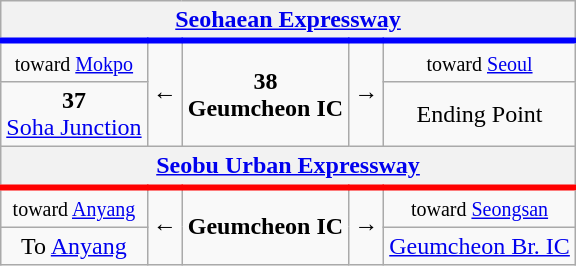<table class="wikitable" style="text-align: center;">
<tr style="border-bottom:solid 0.25em blue;">
<th colspan="5">  <a href='#'>Seohaean Expressway</a></th>
</tr>
<tr>
<td><small>toward <a href='#'>Mokpo</a></small></td>
<td rowspan="2">←</td>
<td rowspan="2"><strong>38</strong><br><strong>Geumcheon IC</strong></td>
<td rowspan="2">→</td>
<td><small>toward <a href='#'>Seoul</a></small></td>
</tr>
<tr>
<td><strong>37</strong><br><a href='#'>Soha Junction</a></td>
<td>Ending Point</td>
</tr>
<tr style="border-bottom:solid 0.25em red;">
<th colspan="5"> <a href='#'>Seobu Urban Expressway</a></th>
</tr>
<tr>
<td><small>toward <a href='#'>Anyang</a></small></td>
<td rowspan="2">←</td>
<td rowspan="2"><strong>Geumcheon IC</strong></td>
<td rowspan="2">→</td>
<td><small>toward <a href='#'>Seongsan</a></small></td>
</tr>
<tr>
<td>To <a href='#'>Anyang</a></td>
<td><a href='#'>Geumcheon Br. IC</a></td>
</tr>
</table>
